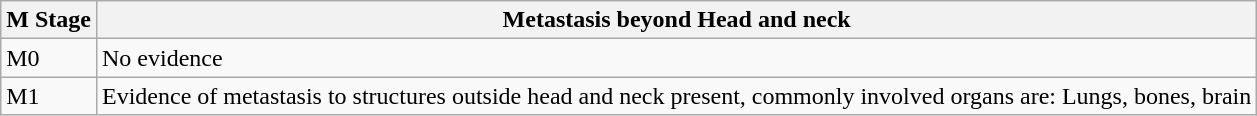<table class="wikitable">
<tr>
<th>M Stage</th>
<th>Metastasis beyond Head and neck</th>
</tr>
<tr>
<td>M0</td>
<td>No evidence</td>
</tr>
<tr>
<td>M1</td>
<td>Evidence of metastasis to structures outside head and neck present, commonly involved organs are: Lungs, bones, brain</td>
</tr>
</table>
